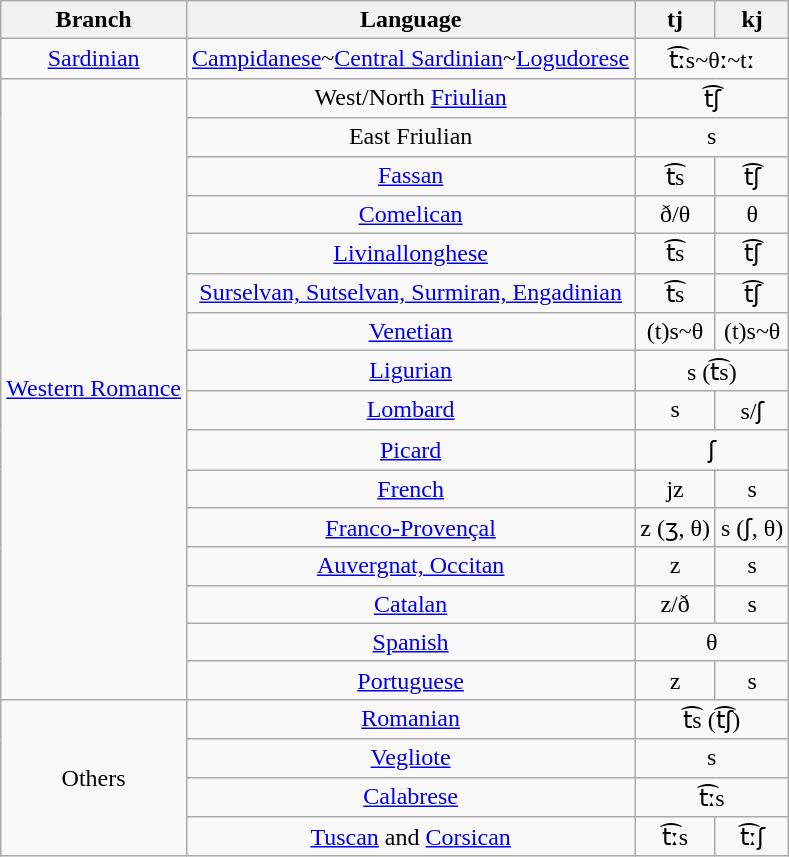<table class="wikitable" style="text-align:center">
<tr>
<th>Branch</th>
<th>Language</th>
<th>tj</th>
<th>kj</th>
</tr>
<tr>
<td><a href='#'>Sardinian</a></td>
<td><a href='#'>Campidanese</a>~<a href='#'>Central Sardinian</a>~<a href='#'>Logudorese</a></td>
<td colspan="2">t͡ːs~θː~tː</td>
</tr>
<tr>
<td rowspan="16"><a href='#'>Western Romance</a></td>
<td>West/North <a href='#'>Friulian</a></td>
<td colspan="2">t͡ʃ</td>
</tr>
<tr>
<td>East Friulian</td>
<td colspan="2">s</td>
</tr>
<tr>
<td><a href='#'>Fassan</a></td>
<td>t͡s</td>
<td>t͡ʃ</td>
</tr>
<tr>
<td><a href='#'>Comelican</a></td>
<td>ð/θ</td>
<td>θ</td>
</tr>
<tr>
<td><a href='#'>Livinallonghese</a></td>
<td>t͡s</td>
<td>t͡ʃ</td>
</tr>
<tr>
<td><a href='#'>Surselvan, Sutselvan, Surmiran, Engadinian</a></td>
<td>t͡s</td>
<td>t͡ʃ</td>
</tr>
<tr>
<td><a href='#'>Venetian</a></td>
<td>(t)s~θ</td>
<td>(t)s~θ</td>
</tr>
<tr>
<td><a href='#'>Ligurian</a></td>
<td colspan="2">s (t͡s)</td>
</tr>
<tr>
<td><a href='#'>Lombard</a></td>
<td>s</td>
<td>s/ʃ</td>
</tr>
<tr>
<td><a href='#'>Picard</a></td>
<td colspan="2">ʃ</td>
</tr>
<tr>
<td><a href='#'>French</a></td>
<td>jz</td>
<td>s</td>
</tr>
<tr>
<td><a href='#'>Franco-Provençal</a></td>
<td>z (ʒ, θ)</td>
<td>s (ʃ, θ)</td>
</tr>
<tr>
<td><a href='#'>Auvergnat, Occitan</a></td>
<td>z</td>
<td>s</td>
</tr>
<tr>
<td><a href='#'>Catalan</a></td>
<td>z/ð</td>
<td>s</td>
</tr>
<tr>
<td><a href='#'>Spanish</a></td>
<td colspan="2">θ</td>
</tr>
<tr>
<td><a href='#'>Portuguese</a></td>
<td>z</td>
<td>s</td>
</tr>
<tr>
<td rowspan="4">Others</td>
<td><a href='#'>Romanian</a></td>
<td colspan="2">t͡s (t͡ʃ)</td>
</tr>
<tr>
<td><a href='#'>Vegliote</a></td>
<td colspan="2">s</td>
</tr>
<tr>
<td><a href='#'>Calabrese</a></td>
<td colspan="2">t͡ːs</td>
</tr>
<tr>
<td><a href='#'>Tuscan</a> and <a href='#'>Corsican</a></td>
<td>t͡ːs</td>
<td>t͡ːʃ</td>
</tr>
</table>
